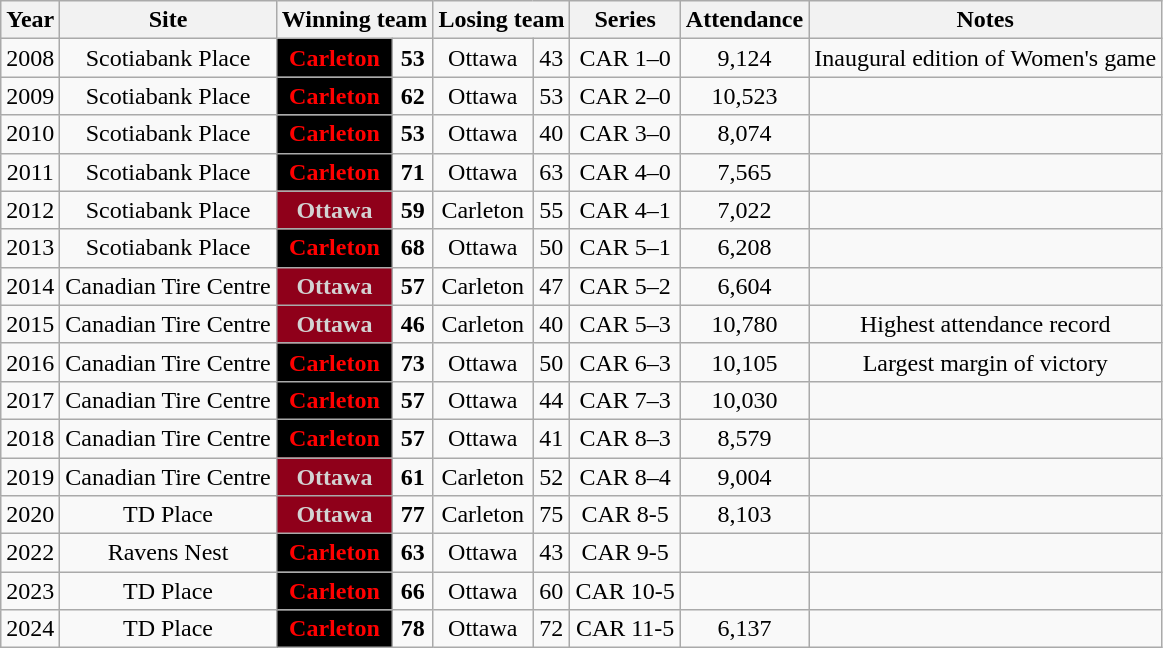<table class="wikitable" style="text-align:center">
<tr>
<th>Year</th>
<th>Site</th>
<th colspan=2>Winning team</th>
<th colspan=2>Losing team</th>
<th>Series</th>
<th colspan=1>Attendance</th>
<th>Notes</th>
</tr>
<tr>
<td>2008</td>
<td>Scotiabank Place</td>
<td style="background: #000000; color: #FF0000"><strong>Carleton</strong></td>
<td><strong>53</strong></td>
<td>Ottawa</td>
<td>43</td>
<td>CAR 1–0</td>
<td>9,124</td>
<td>Inaugural edition of Women's game</td>
</tr>
<tr>
<td>2009</td>
<td>Scotiabank Place</td>
<td style="background: #000000; color: #FF0000"><strong>Carleton</strong></td>
<td><strong>62</strong></td>
<td>Ottawa</td>
<td>53</td>
<td>CAR 2–0</td>
<td>10,523</td>
<td></td>
</tr>
<tr>
<td>2010</td>
<td>Scotiabank Place</td>
<td style="background: #000000; color: #FF0000"><strong>Carleton</strong></td>
<td><strong>53</strong></td>
<td>Ottawa</td>
<td>40</td>
<td>CAR 3–0</td>
<td>8,074</td>
<td></td>
</tr>
<tr>
<td>2011</td>
<td>Scotiabank Place</td>
<td style="background: #000000; color: #FF0000"><strong>Carleton</strong></td>
<td><strong>71</strong></td>
<td>Ottawa</td>
<td>63</td>
<td>CAR 4–0</td>
<td>7,565</td>
<td></td>
</tr>
<tr>
<td>2012</td>
<td>Scotiabank Place</td>
<td style="background: #8F001A; color: #D3D3D3"><strong>Ottawa</strong></td>
<td><strong>59</strong></td>
<td>Carleton</td>
<td>55</td>
<td>CAR 4–1</td>
<td>7,022</td>
<td></td>
</tr>
<tr>
<td>2013</td>
<td>Scotiabank Place</td>
<td style="background: #000000; color: #FF0000"><strong>Carleton</strong></td>
<td><strong>68</strong></td>
<td>Ottawa</td>
<td>50</td>
<td>CAR 5–1</td>
<td>6,208</td>
<td></td>
</tr>
<tr>
<td>2014</td>
<td>Canadian Tire Centre</td>
<td style="background: #8F001A; color: #D3D3D3"><strong>Ottawa</strong></td>
<td><strong>57</strong></td>
<td>Carleton</td>
<td>47</td>
<td>CAR 5–2</td>
<td>6,604</td>
<td></td>
</tr>
<tr>
<td>2015</td>
<td>Canadian Tire Centre</td>
<td style="background: #8F001A; color: #D3D3D3"><strong>Ottawa</strong></td>
<td><strong>46</strong></td>
<td>Carleton</td>
<td>40</td>
<td>CAR 5–3</td>
<td>10,780</td>
<td>Highest attendance record</td>
</tr>
<tr>
<td>2016</td>
<td>Canadian Tire Centre</td>
<td style="background: #000000; color: #FF0000"><strong>Carleton</strong></td>
<td><strong>73</strong></td>
<td>Ottawa</td>
<td>50</td>
<td>CAR 6–3</td>
<td>10,105</td>
<td>Largest margin of victory</td>
</tr>
<tr>
<td>2017</td>
<td>Canadian Tire Centre</td>
<td style="background: #000000; color: #FF0000"><strong>Carleton</strong></td>
<td><strong>57</strong></td>
<td>Ottawa</td>
<td>44</td>
<td>CAR 7–3</td>
<td>10,030</td>
<td></td>
</tr>
<tr>
<td>2018</td>
<td>Canadian Tire Centre</td>
<td style="background: #000000; color: #FF0000"><strong>Carleton</strong></td>
<td><strong>57</strong></td>
<td>Ottawa</td>
<td>41</td>
<td>CAR 8–3</td>
<td>8,579</td>
<td></td>
</tr>
<tr>
<td>2019</td>
<td>Canadian Tire Centre</td>
<td style="background: #8F001A; color: #D3D3D3"><strong>Ottawa</strong></td>
<td><strong>61</strong></td>
<td>Carleton</td>
<td>52</td>
<td>CAR 8–4</td>
<td>9,004</td>
<td></td>
</tr>
<tr>
<td>2020</td>
<td>TD Place</td>
<td style="background: #8F001A; color: #D3D3D3"><strong>Ottawa</strong></td>
<td><strong>77</strong></td>
<td>Carleton</td>
<td>75</td>
<td>CAR 8-5</td>
<td>8,103</td>
<td></td>
</tr>
<tr>
<td>2022</td>
<td>Ravens Nest</td>
<td style="background: #000000; color: #FF0000"><strong>Carleton</strong></td>
<td><strong>63</strong></td>
<td>Ottawa</td>
<td>43</td>
<td>CAR 9-5</td>
<td></td>
<td></td>
</tr>
<tr>
<td>2023</td>
<td>TD Place</td>
<td style="background: #000000; color: #FF0000"><strong>Carleton</strong></td>
<td><strong>66</strong></td>
<td>Ottawa</td>
<td>60</td>
<td>CAR 10-5</td>
<td></td>
<td></td>
</tr>
<tr>
<td>2024</td>
<td>TD Place</td>
<td style="background: #000000; color: #FF0000"><strong>Carleton</strong></td>
<td><strong>78</strong></td>
<td>Ottawa</td>
<td>72</td>
<td>CAR 11-5</td>
<td>6,137</td>
<td></td>
</tr>
</table>
